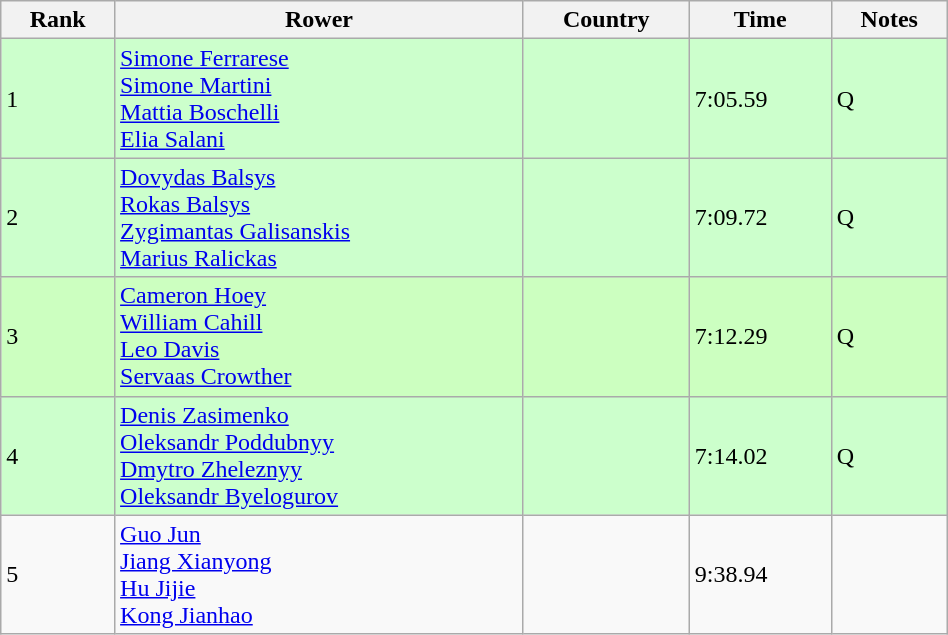<table class="wikitable" width=50%>
<tr>
<th>Rank</th>
<th>Rower</th>
<th>Country</th>
<th>Time</th>
<th>Notes</th>
</tr>
<tr bgcolor=ccffcc>
<td>1</td>
<td><a href='#'>Simone Ferrarese</a><br><a href='#'>Simone Martini</a><br><a href='#'>Mattia Boschelli</a><br><a href='#'>Elia Salani</a></td>
<td></td>
<td>7:05.59</td>
<td>Q</td>
</tr>
<tr bgcolor=ccffcc>
<td>2</td>
<td><a href='#'>Dovydas Balsys</a><br><a href='#'>Rokas Balsys</a><br><a href='#'>Zygimantas Galisanskis</a><br><a href='#'>Marius Ralickas</a></td>
<td></td>
<td>7:09.72</td>
<td>Q</td>
</tr>
<tr bgcolor=ccffc>
<td>3</td>
<td><a href='#'>Cameron Hoey</a><br><a href='#'>William Cahill</a><br><a href='#'>Leo Davis</a><br><a href='#'>Servaas Crowther</a></td>
<td></td>
<td>7:12.29</td>
<td>Q</td>
</tr>
<tr bgcolor=ccffcc>
<td>4</td>
<td><a href='#'>Denis Zasimenko</a><br><a href='#'>Oleksandr Poddubnyy</a><br><a href='#'>Dmytro Zheleznyy</a><br><a href='#'>Oleksandr Byelogurov</a></td>
<td></td>
<td>7:14.02</td>
<td>Q</td>
</tr>
<tr>
<td>5</td>
<td><a href='#'>Guo Jun</a><br><a href='#'>Jiang Xianyong</a><br><a href='#'>Hu Jijie</a><br><a href='#'>Kong Jianhao</a></td>
<td></td>
<td>9:38.94</td>
<td></td>
</tr>
</table>
